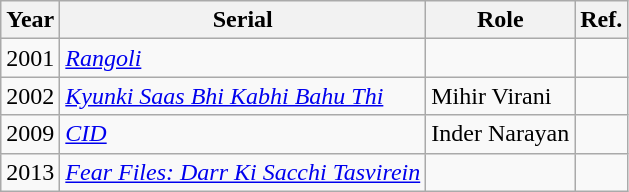<table class="wikitable sortable">
<tr>
<th>Year</th>
<th>Serial</th>
<th>Role</th>
<th>Ref.</th>
</tr>
<tr>
<td>2001</td>
<td><em><a href='#'>Rangoli</a></em></td>
<td></td>
<td></td>
</tr>
<tr>
<td>2002</td>
<td><em><a href='#'>Kyunki Saas Bhi Kabhi Bahu Thi</a></em></td>
<td>Mihir Virani</td>
<td></td>
</tr>
<tr>
<td>2009</td>
<td><em><a href='#'>CID</a></em></td>
<td>Inder Narayan</td>
<td></td>
</tr>
<tr>
<td>2013</td>
<td><em><a href='#'>Fear Files: Darr Ki Sacchi Tasvirein</a></em></td>
<td></td>
<td></td>
</tr>
</table>
